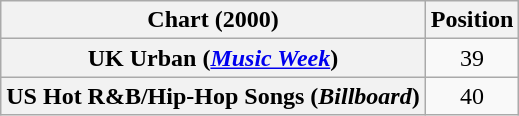<table class="wikitable plainrowheaders" style="text-align:center">
<tr>
<th scope="col">Chart (2000)</th>
<th scope="col">Position</th>
</tr>
<tr>
<th scope="row">UK Urban (<em><a href='#'>Music Week</a></em>)</th>
<td>39</td>
</tr>
<tr>
<th scope="row">US Hot R&B/Hip-Hop Songs (<em>Billboard</em>)</th>
<td>40</td>
</tr>
</table>
